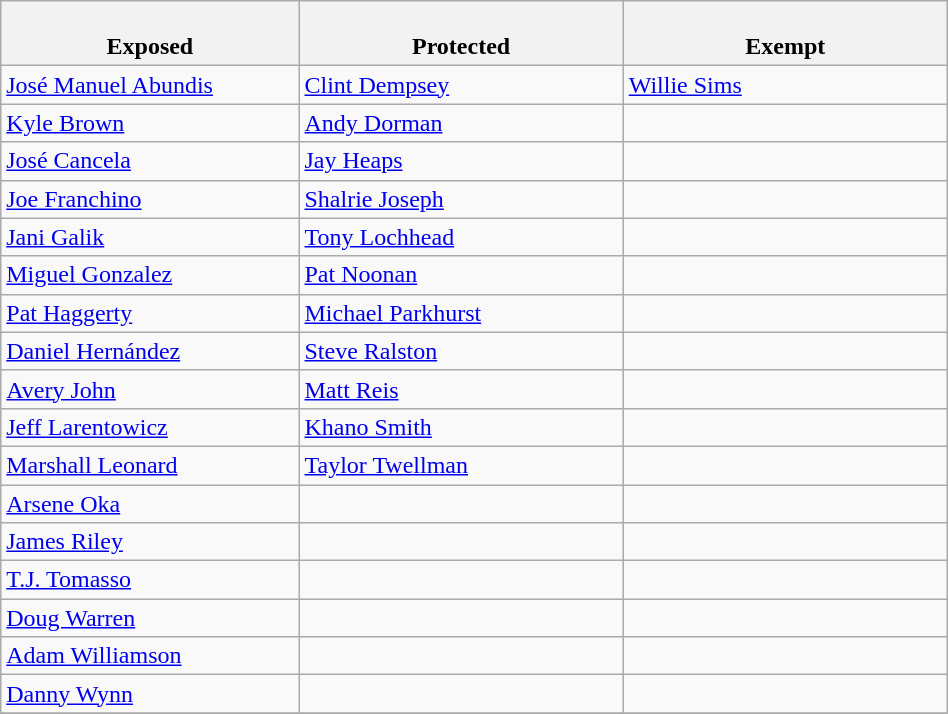<table class="wikitable">
<tr>
<th style="width:23%"><br>Exposed</th>
<th style="width:25%"><br>Protected</th>
<th style="width:25%"><br>Exempt</th>
</tr>
<tr>
<td><a href='#'>José Manuel Abundis</a></td>
<td><a href='#'>Clint Dempsey</a></td>
<td><a href='#'>Willie Sims</a></td>
</tr>
<tr>
<td><a href='#'>Kyle Brown</a></td>
<td><a href='#'>Andy Dorman</a></td>
<td></td>
</tr>
<tr>
<td><a href='#'>José Cancela</a></td>
<td><a href='#'>Jay Heaps</a></td>
<td></td>
</tr>
<tr>
<td><a href='#'>Joe Franchino</a></td>
<td><a href='#'>Shalrie Joseph</a></td>
<td></td>
</tr>
<tr>
<td><a href='#'>Jani Galik</a></td>
<td><a href='#'>Tony Lochhead</a></td>
<td></td>
</tr>
<tr>
<td><a href='#'>Miguel Gonzalez</a></td>
<td><a href='#'>Pat Noonan</a></td>
<td></td>
</tr>
<tr>
<td><a href='#'>Pat Haggerty</a></td>
<td><a href='#'>Michael Parkhurst</a></td>
<td></td>
</tr>
<tr>
<td><a href='#'>Daniel Hernández</a></td>
<td><a href='#'>Steve Ralston</a></td>
<td></td>
</tr>
<tr>
<td><a href='#'>Avery John</a></td>
<td><a href='#'>Matt Reis</a></td>
<td></td>
</tr>
<tr>
<td><a href='#'>Jeff Larentowicz</a></td>
<td><a href='#'>Khano Smith</a></td>
<td></td>
</tr>
<tr>
<td><a href='#'>Marshall Leonard</a></td>
<td><a href='#'>Taylor Twellman</a></td>
<td></td>
</tr>
<tr>
<td><a href='#'>Arsene Oka</a></td>
<td></td>
<td></td>
</tr>
<tr>
<td><a href='#'>James Riley</a></td>
<td></td>
<td></td>
</tr>
<tr>
<td><a href='#'>T.J. Tomasso</a></td>
<td></td>
<td></td>
</tr>
<tr>
<td><a href='#'>Doug Warren</a></td>
<td></td>
<td></td>
</tr>
<tr>
<td><a href='#'>Adam Williamson</a></td>
<td></td>
<td></td>
</tr>
<tr>
<td><a href='#'>Danny Wynn</a></td>
<td></td>
<td></td>
</tr>
<tr>
</tr>
</table>
